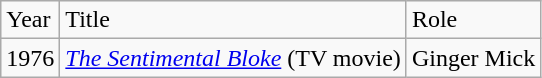<table class="wikitable">
<tr>
<td>Year</td>
<td>Title</td>
<td>Role</td>
</tr>
<tr>
<td>1976</td>
<td><em><a href='#'>The Sentimental Bloke</a></em> (TV  movie)</td>
<td>Ginger Mick</td>
</tr>
</table>
